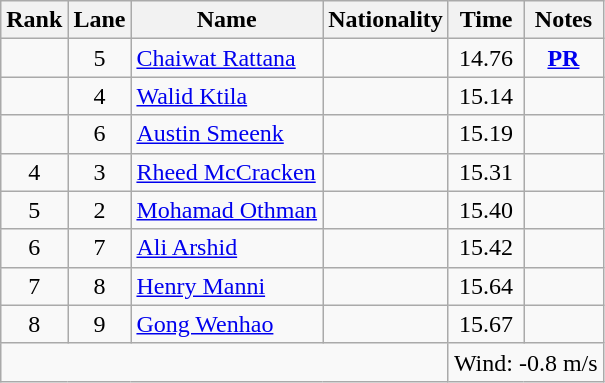<table class="wikitable sortable" style="text-align:center">
<tr>
<th>Rank</th>
<th>Lane</th>
<th>Name</th>
<th>Nationality</th>
<th>Time</th>
<th>Notes</th>
</tr>
<tr>
<td></td>
<td>5</td>
<td align="left"><a href='#'>Chaiwat Rattana</a></td>
<td align="left"></td>
<td>14.76</td>
<td><strong><a href='#'>PR</a></strong></td>
</tr>
<tr>
<td></td>
<td>4</td>
<td align="left"><a href='#'>Walid Ktila</a></td>
<td align="left"></td>
<td>15.14</td>
<td></td>
</tr>
<tr>
<td></td>
<td>6</td>
<td align="left"><a href='#'>Austin Smeenk</a></td>
<td align="left"></td>
<td>15.19</td>
<td></td>
</tr>
<tr>
<td>4</td>
<td>3</td>
<td align="left"><a href='#'>Rheed McCracken</a></td>
<td align="left"></td>
<td>15.31</td>
<td></td>
</tr>
<tr>
<td>5</td>
<td>2</td>
<td align="left"><a href='#'>Mohamad Othman</a></td>
<td align="left"></td>
<td>15.40</td>
<td></td>
</tr>
<tr>
<td>6</td>
<td>7</td>
<td align="left"><a href='#'>Ali Arshid</a></td>
<td align="left"></td>
<td>15.42</td>
<td></td>
</tr>
<tr>
<td>7</td>
<td>8</td>
<td align="left"><a href='#'>Henry Manni</a></td>
<td align="left"></td>
<td>15.64</td>
<td></td>
</tr>
<tr>
<td>8</td>
<td>9</td>
<td align="left"><a href='#'>Gong Wenhao</a></td>
<td align="left"></td>
<td>15.67</td>
<td></td>
</tr>
<tr class="sortbottom">
<td colspan="4"></td>
<td colspan="2" style="text-align:left;">Wind: -0.8 m/s</td>
</tr>
</table>
